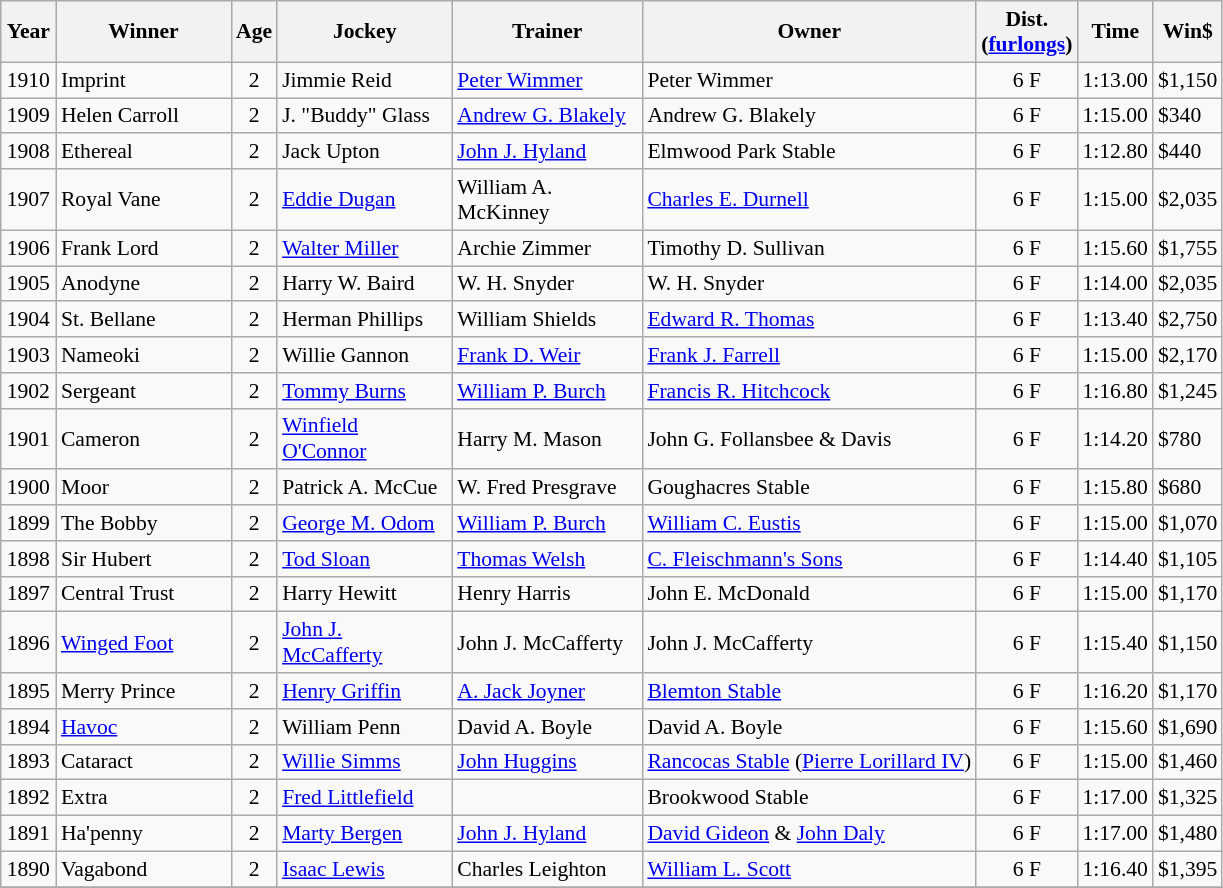<table class="wikitable sortable" style="font-size:90%">
<tr>
<th style="width:30px">Year<br></th>
<th style="width:110px">Winner<br></th>
<th style="width:20px">Age<br></th>
<th style="width:110px">Jockey<br></th>
<th style="width:120px">Trainer<br></th>
<th>Owner<br></th>
<th style="width:25px">Dist.<br> <span>(<a href='#'>furlongs</a>)</span></th>
<th style="width:25px">Time<br></th>
<th style="width:25px">Win$<br></th>
</tr>
<tr>
<td align=center>1910</td>
<td>Imprint</td>
<td align=center>2</td>
<td>Jimmie Reid</td>
<td><a href='#'>Peter Wimmer</a></td>
<td>Peter Wimmer</td>
<td align=center>6 F</td>
<td>1:13.00</td>
<td>$1,150</td>
</tr>
<tr>
<td align=center>1909</td>
<td>Helen Carroll</td>
<td align=center>2</td>
<td>J. "Buddy" Glass</td>
<td><a href='#'>Andrew G. Blakely</a></td>
<td>Andrew G. Blakely</td>
<td align=center>6 F</td>
<td>1:15.00</td>
<td>$340</td>
</tr>
<tr>
<td align=center>1908</td>
<td>Ethereal</td>
<td align=center>2</td>
<td>Jack Upton</td>
<td><a href='#'>John J. Hyland</a></td>
<td>Elmwood Park Stable</td>
<td align=center>6 F</td>
<td>1:12.80</td>
<td>$440</td>
</tr>
<tr>
<td align=center>1907</td>
<td>Royal Vane</td>
<td align=center>2</td>
<td><a href='#'>Eddie Dugan</a></td>
<td>William A. McKinney</td>
<td><a href='#'>Charles E. Durnell</a></td>
<td align=center>6 F</td>
<td>1:15.00</td>
<td>$2,035</td>
</tr>
<tr>
<td align=center>1906</td>
<td>Frank Lord</td>
<td align=center>2</td>
<td><a href='#'>Walter Miller</a></td>
<td>Archie Zimmer</td>
<td>Timothy D. Sullivan</td>
<td align=center>6 F</td>
<td>1:15.60</td>
<td>$1,755</td>
</tr>
<tr>
<td align=center>1905</td>
<td>Anodyne</td>
<td align=center>2</td>
<td>Harry W. Baird</td>
<td>W. H. Snyder</td>
<td>W. H. Snyder</td>
<td align=center>6 F</td>
<td>1:14.00</td>
<td>$2,035</td>
</tr>
<tr>
<td align=center>1904</td>
<td>St. Bellane</td>
<td align=center>2</td>
<td>Herman Phillips</td>
<td>William Shields</td>
<td><a href='#'>Edward R. Thomas</a></td>
<td align=center>6 F</td>
<td>1:13.40</td>
<td>$2,750</td>
</tr>
<tr>
<td align=center>1903</td>
<td>Nameoki</td>
<td align=center>2</td>
<td>Willie Gannon</td>
<td><a href='#'>Frank D. Weir</a></td>
<td><a href='#'>Frank J. Farrell</a></td>
<td align=center>6 F</td>
<td>1:15.00</td>
<td>$2,170</td>
</tr>
<tr>
<td align=center>1902</td>
<td>Sergeant</td>
<td align=center>2</td>
<td><a href='#'>Tommy Burns</a></td>
<td><a href='#'>William P. Burch</a></td>
<td><a href='#'>Francis R. Hitchcock</a></td>
<td align=center>6 F</td>
<td>1:16.80</td>
<td>$1,245</td>
</tr>
<tr>
<td align=center>1901</td>
<td>Cameron</td>
<td align=center>2</td>
<td><a href='#'>Winfield O'Connor</a></td>
<td>Harry M. Mason</td>
<td>John G. Follansbee & Davis</td>
<td align=center>6 F</td>
<td>1:14.20</td>
<td>$780</td>
</tr>
<tr>
<td align=center>1900</td>
<td>Moor</td>
<td align=center>2</td>
<td>Patrick A. McCue</td>
<td>W. Fred Presgrave</td>
<td>Goughacres Stable</td>
<td align=center>6 F</td>
<td>1:15.80</td>
<td>$680</td>
</tr>
<tr>
<td align=center>1899</td>
<td>The Bobby</td>
<td align=center>2</td>
<td><a href='#'>George M. Odom</a></td>
<td><a href='#'>William P. Burch</a></td>
<td><a href='#'>William C. Eustis</a></td>
<td align=center>6 F</td>
<td>1:15.00</td>
<td>$1,070</td>
</tr>
<tr>
<td align=center>1898</td>
<td>Sir Hubert</td>
<td align=center>2</td>
<td><a href='#'>Tod Sloan</a></td>
<td><a href='#'>Thomas Welsh</a></td>
<td><a href='#'>C. Fleischmann's Sons</a></td>
<td align=center>6 F</td>
<td>1:14.40</td>
<td>$1,105</td>
</tr>
<tr>
<td align=center>1897</td>
<td>Central Trust</td>
<td align=center>2</td>
<td>Harry Hewitt</td>
<td>Henry Harris</td>
<td>John E. McDonald</td>
<td align=center>6 F</td>
<td>1:15.00</td>
<td>$1,170</td>
</tr>
<tr>
<td align=center>1896</td>
<td><a href='#'>Winged Foot</a></td>
<td align=center>2</td>
<td><a href='#'>John J. McCafferty</a></td>
<td>John J. McCafferty</td>
<td>John J. McCafferty</td>
<td align=center>6 F</td>
<td>1:15.40</td>
<td>$1,150</td>
</tr>
<tr>
<td align=center>1895</td>
<td>Merry Prince</td>
<td align=center>2</td>
<td><a href='#'>Henry Griffin</a></td>
<td><a href='#'>A. Jack Joyner</a></td>
<td><a href='#'>Blemton Stable</a></td>
<td align=center>6 F</td>
<td>1:16.20</td>
<td>$1,170</td>
</tr>
<tr>
<td align=center>1894</td>
<td><a href='#'>Havoc</a></td>
<td align=center>2</td>
<td>William Penn</td>
<td>David A. Boyle</td>
<td>David A. Boyle</td>
<td align=center>6 F</td>
<td>1:15.60</td>
<td>$1,690</td>
</tr>
<tr>
<td align=center>1893</td>
<td>Cataract</td>
<td align=center>2</td>
<td><a href='#'>Willie Simms</a></td>
<td><a href='#'>John Huggins</a></td>
<td><a href='#'>Rancocas Stable</a> (<a href='#'>Pierre Lorillard IV</a>)</td>
<td align=center>6 F</td>
<td>1:15.00</td>
<td>$1,460</td>
</tr>
<tr>
<td align=center>1892</td>
<td>Extra</td>
<td align=center>2</td>
<td><a href='#'>Fred Littlefield</a></td>
<td></td>
<td>Brookwood Stable</td>
<td align=center>6 F</td>
<td>1:17.00</td>
<td>$1,325</td>
</tr>
<tr>
<td align=center>1891</td>
<td>Ha'penny</td>
<td align=center>2</td>
<td><a href='#'>Marty Bergen</a></td>
<td><a href='#'>John J. Hyland</a></td>
<td><a href='#'>David Gideon</a> & <a href='#'>John Daly</a></td>
<td align=center>6 F</td>
<td>1:17.00</td>
<td>$1,480</td>
</tr>
<tr>
<td align=center>1890</td>
<td>Vagabond</td>
<td align=center>2</td>
<td><a href='#'>Isaac Lewis</a></td>
<td>Charles Leighton</td>
<td><a href='#'>William L. Scott</a></td>
<td align=center>6 F</td>
<td>1:16.40</td>
<td>$1,395</td>
</tr>
<tr>
</tr>
</table>
